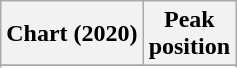<table class="wikitable sortable plainrowheaders" style="text-align:center">
<tr>
<th scope="col">Chart (2020)</th>
<th scope="col">Peak<br>position</th>
</tr>
<tr>
</tr>
<tr>
</tr>
<tr>
</tr>
<tr>
</tr>
</table>
